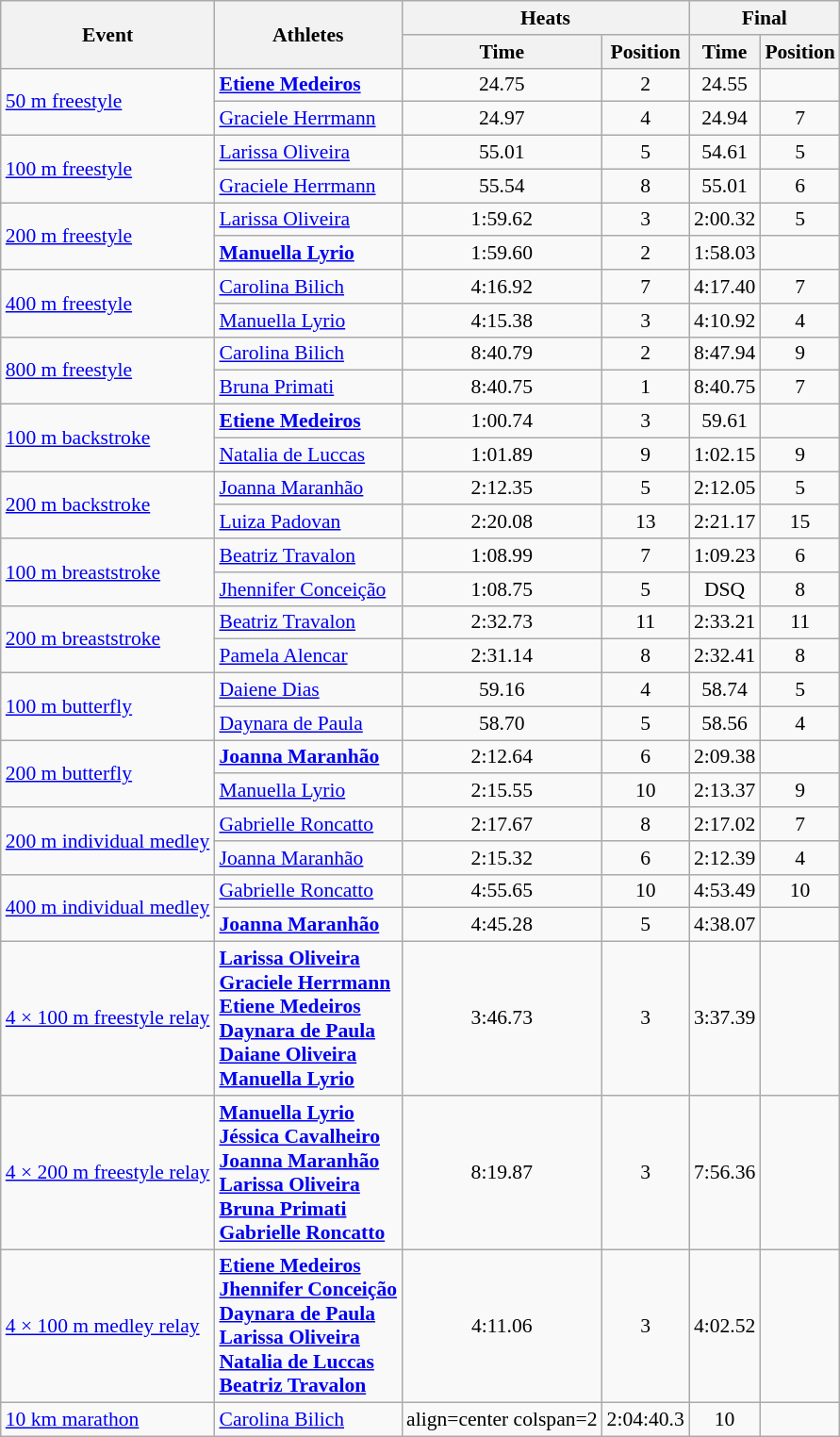<table class="wikitable" style="font-size:90%">
<tr>
<th rowspan=2>Event</th>
<th rowspan=2>Athletes</th>
<th colspan=2>Heats</th>
<th colspan=2>Final</th>
</tr>
<tr>
<th>Time</th>
<th>Position</th>
<th>Time</th>
<th>Position</th>
</tr>
<tr>
<td rowspan=2><a href='#'>50 m freestyle</a></td>
<td><strong><a href='#'>Etiene Medeiros</a></strong></td>
<td align=center>24.75</td>
<td align=center>2</td>
<td align=center>24.55</td>
<td align=center></td>
</tr>
<tr>
<td><a href='#'>Graciele Herrmann</a></td>
<td align=center>24.97</td>
<td align=center>4</td>
<td align=center>24.94</td>
<td align=center>7</td>
</tr>
<tr>
<td rowspan=2><a href='#'>100 m freestyle</a></td>
<td><a href='#'>Larissa Oliveira</a></td>
<td align=center>55.01</td>
<td align=center>5</td>
<td align=center>54.61</td>
<td align=center>5</td>
</tr>
<tr>
<td><a href='#'>Graciele Herrmann</a></td>
<td align=center>55.54</td>
<td align=center>8</td>
<td align=center>55.01</td>
<td align=center>6</td>
</tr>
<tr>
<td rowspan=2><a href='#'>200 m freestyle</a></td>
<td><a href='#'>Larissa Oliveira</a></td>
<td align=center>1:59.62</td>
<td align=center>3</td>
<td align=center>2:00.32</td>
<td align=center>5</td>
</tr>
<tr>
<td><strong><a href='#'>Manuella Lyrio</a></strong></td>
<td align=center>1:59.60</td>
<td align=center>2</td>
<td align=center>1:58.03</td>
<td align=center></td>
</tr>
<tr>
<td rowspan=2><a href='#'>400 m freestyle</a></td>
<td><a href='#'>Carolina Bilich</a></td>
<td align=center>4:16.92</td>
<td align=center>7</td>
<td align=center>4:17.40</td>
<td align=center>7</td>
</tr>
<tr>
<td><a href='#'>Manuella Lyrio</a></td>
<td align=center>4:15.38</td>
<td align=center>3</td>
<td align=center>4:10.92</td>
<td align=center>4</td>
</tr>
<tr>
<td rowspan=2><a href='#'>800 m freestyle</a></td>
<td><a href='#'>Carolina Bilich</a></td>
<td align=center>8:40.79</td>
<td align=center>2</td>
<td align=center>8:47.94</td>
<td align=center>9</td>
</tr>
<tr>
<td><a href='#'>Bruna Primati</a></td>
<td align=center>8:40.75</td>
<td align=center>1</td>
<td align=center>8:40.75</td>
<td align=center>7</td>
</tr>
<tr>
<td rowspan=2><a href='#'>100 m backstroke</a></td>
<td><strong><a href='#'>Etiene Medeiros</a></strong></td>
<td align=center>1:00.74</td>
<td align=center>3</td>
<td align=center>59.61</td>
<td align=center></td>
</tr>
<tr>
<td><a href='#'>Natalia de Luccas</a></td>
<td align=center>1:01.89</td>
<td align=center>9</td>
<td align=center>1:02.15</td>
<td align=center>9</td>
</tr>
<tr>
<td rowspan=2><a href='#'>200 m backstroke</a></td>
<td><a href='#'>Joanna Maranhão</a></td>
<td align=center>2:12.35</td>
<td align=center>5</td>
<td align=center>2:12.05</td>
<td align=center>5</td>
</tr>
<tr>
<td><a href='#'>Luiza Padovan</a></td>
<td align=center>2:20.08</td>
<td align=center>13</td>
<td align=center>2:21.17</td>
<td align=center>15</td>
</tr>
<tr>
<td rowspan=2><a href='#'>100 m breaststroke</a></td>
<td><a href='#'>Beatriz Travalon</a></td>
<td align=center>1:08.99</td>
<td align=center>7</td>
<td align=center>1:09.23</td>
<td align=center>6</td>
</tr>
<tr>
<td><a href='#'>Jhennifer Conceição</a></td>
<td align=center>1:08.75</td>
<td align=center>5</td>
<td align=center>DSQ</td>
<td align=center>8</td>
</tr>
<tr>
<td rowspan=2><a href='#'>200 m breaststroke</a></td>
<td><a href='#'>Beatriz Travalon</a></td>
<td align=center>2:32.73</td>
<td align=center>11</td>
<td align=center>2:33.21</td>
<td align=center>11</td>
</tr>
<tr>
<td><a href='#'>Pamela Alencar</a></td>
<td align=center>2:31.14</td>
<td align=center>8</td>
<td align=center>2:32.41</td>
<td align=center>8</td>
</tr>
<tr>
<td rowspan=2><a href='#'>100 m butterfly</a></td>
<td><a href='#'>Daiene Dias</a></td>
<td align=center>59.16</td>
<td align=center>4</td>
<td align=center>58.74</td>
<td align=center>5</td>
</tr>
<tr>
<td><a href='#'>Daynara de Paula</a></td>
<td align=center>58.70</td>
<td align=center>5</td>
<td align=center>58.56</td>
<td align=center>4</td>
</tr>
<tr>
<td rowspan=2><a href='#'>200 m butterfly</a></td>
<td><strong><a href='#'>Joanna Maranhão</a></strong></td>
<td align=center>2:12.64</td>
<td align=center>6</td>
<td align=center>2:09.38</td>
<td align=center></td>
</tr>
<tr>
<td><a href='#'>Manuella Lyrio</a></td>
<td align=center>2:15.55</td>
<td align=center>10</td>
<td align=center>2:13.37</td>
<td align=center>9</td>
</tr>
<tr>
<td rowspan=2><a href='#'>200 m individual medley</a></td>
<td><a href='#'>Gabrielle Roncatto</a></td>
<td align=center>2:17.67</td>
<td align=center>8</td>
<td align=center>2:17.02</td>
<td align=center>7</td>
</tr>
<tr>
<td><a href='#'>Joanna Maranhão</a></td>
<td align=center>2:15.32</td>
<td align=center>6</td>
<td align=center>2:12.39</td>
<td align=center>4</td>
</tr>
<tr>
<td rowspan=2><a href='#'>400 m individual medley</a></td>
<td><a href='#'>Gabrielle Roncatto</a></td>
<td align=center>4:55.65</td>
<td align=center>10</td>
<td align=center>4:53.49</td>
<td align=center>10</td>
</tr>
<tr>
<td><strong><a href='#'>Joanna Maranhão</a></strong></td>
<td align=center>4:45.28</td>
<td align=center>5</td>
<td align=center>4:38.07</td>
<td align=center></td>
</tr>
<tr>
<td><a href='#'>4 × 100 m freestyle relay</a></td>
<td><strong><a href='#'>Larissa Oliveira</a></strong><br><strong><a href='#'>Graciele Herrmann</a></strong><br><strong><a href='#'>Etiene Medeiros</a></strong><br><strong><a href='#'>Daynara de Paula</a></strong><br><strong><a href='#'>Daiane Oliveira</a></strong><br><strong><a href='#'>Manuella Lyrio</a></strong></td>
<td align=center>3:46.73</td>
<td align=center>3</td>
<td align=center>3:37.39</td>
<td align=center></td>
</tr>
<tr>
<td><a href='#'>4 × 200 m freestyle relay</a></td>
<td><strong><a href='#'>Manuella Lyrio</a></strong><br><strong><a href='#'>Jéssica Cavalheiro</a></strong><br><strong><a href='#'>Joanna Maranhão</a></strong><br><strong><a href='#'>Larissa Oliveira</a></strong><br><strong><a href='#'>Bruna Primati</a></strong><br><strong><a href='#'>Gabrielle Roncatto</a></strong></td>
<td align=center>8:19.87</td>
<td align=center>3</td>
<td align=center>7:56.36</td>
<td align=center></td>
</tr>
<tr>
<td><a href='#'>4 × 100 m medley relay</a></td>
<td><strong><a href='#'>Etiene Medeiros</a></strong><br><strong><a href='#'>Jhennifer Conceição</a></strong><br><strong><a href='#'>Daynara de Paula</a></strong><br><strong><a href='#'>Larissa Oliveira</a></strong><br><strong><a href='#'>Natalia de Luccas</a></strong><br><strong><a href='#'>Beatriz Travalon</a></strong></td>
<td align=center>4:11.06</td>
<td align=center>3</td>
<td align=center>4:02.52</td>
<td align=center></td>
</tr>
<tr>
<td><a href='#'>10 km marathon</a></td>
<td><a href='#'>Carolina Bilich</a></td>
<td>align=center colspan=2 </td>
<td align=center>2:04:40.3</td>
<td align=center>10</td>
</tr>
</table>
